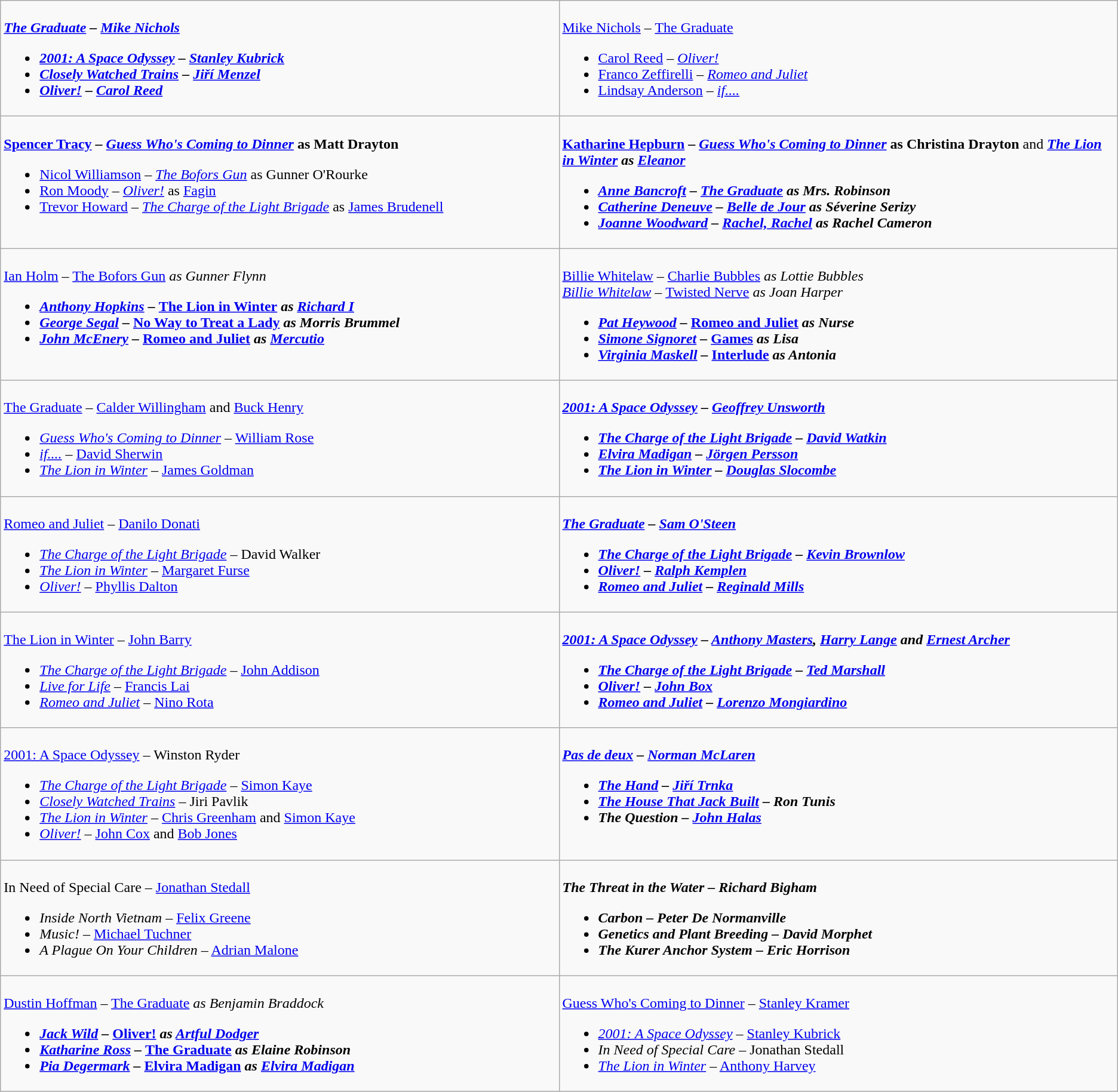<table class=wikitable>
<tr>
<td valign="top" width="50%"><br><strong><em><a href='#'>The Graduate</a><em> – <a href='#'>Mike Nichols</a><strong><ul><li></em><a href='#'>2001: A Space Odyssey</a><em> – <a href='#'>Stanley Kubrick</a></li><li></em><a href='#'>Closely Watched Trains</a><em> – <a href='#'>Jiří Menzel</a></li><li></em><a href='#'>Oliver!</a><em> – <a href='#'>Carol Reed</a></li></ul></td>
<td valign="top" width="50%"><br></strong><a href='#'>Mike Nichols</a> – </em><a href='#'>The Graduate</a></em></strong><ul><li><a href='#'>Carol Reed</a> – <em><a href='#'>Oliver!</a></em></li><li><a href='#'>Franco Zeffirelli</a> – <em><a href='#'>Romeo and Juliet</a></em></li><li><a href='#'>Lindsay Anderson</a> – <em><a href='#'>if....</a></em></li></ul></td>
</tr>
<tr>
<td valign="top" width="50%"><br><strong><a href='#'>Spencer Tracy</a> – <em><a href='#'>Guess Who's Coming to Dinner</a></em> as Matt Drayton</strong><ul><li><a href='#'>Nicol Williamson</a> – <em><a href='#'>The Bofors Gun</a></em> as Gunner O'Rourke</li><li><a href='#'>Ron Moody</a> – <em><a href='#'>Oliver!</a></em> as <a href='#'>Fagin</a></li><li><a href='#'>Trevor Howard</a> – <em><a href='#'>The Charge of the Light Brigade</a></em> as <a href='#'>James Brudenell</a></li></ul></td>
<td valign="top" width="50%"><br><strong><a href='#'>Katharine Hepburn</a> – <em><a href='#'>Guess Who's Coming to Dinner</a></em> as Christina Drayton</strong> and <strong><em><a href='#'>The Lion in Winter</a><em> as <a href='#'>Eleanor</a><strong><ul><li><a href='#'>Anne Bancroft</a> – </em><a href='#'>The Graduate</a><em> as Mrs. Robinson</li><li><a href='#'>Catherine Deneuve</a> – </em><a href='#'>Belle de Jour</a><em> as Séverine Serizy</li><li><a href='#'>Joanne Woodward</a> – </em><a href='#'>Rachel, Rachel</a><em> as Rachel Cameron</li></ul></td>
</tr>
<tr>
<td valign="top" width="50%"><br></strong><a href='#'>Ian Holm</a> – </em><a href='#'>The Bofors Gun</a><em> as Gunner Flynn<strong><ul><li><a href='#'>Anthony Hopkins</a> – </em><a href='#'>The Lion in Winter</a><em> as <a href='#'>Richard I</a></li><li><a href='#'>George Segal</a> – </em><a href='#'>No Way to Treat a Lady</a><em> as Morris Brummel</li><li><a href='#'>John McEnery</a> – </em><a href='#'>Romeo and Juliet</a><em> as <a href='#'>Mercutio</a></li></ul></td>
<td valign="top" width="50%"><br></strong><a href='#'>Billie Whitelaw</a> – </em><a href='#'>Charlie Bubbles</a><em> as Lottie Bubbles<br><a href='#'>Billie Whitelaw</a> – </em><a href='#'>Twisted Nerve</a><em> as Joan Harper<strong><ul><li><a href='#'>Pat Heywood</a> – </em><a href='#'>Romeo and Juliet</a><em> as Nurse</li><li><a href='#'>Simone Signoret</a> – </em><a href='#'>Games</a><em> as Lisa</li><li><a href='#'>Virginia Maskell</a> – </em><a href='#'>Interlude</a><em> as Antonia</li></ul></td>
</tr>
<tr>
<td valign="top" width="50%"><br></em></strong><a href='#'>The Graduate</a></em> – <a href='#'>Calder Willingham</a> and <a href='#'>Buck Henry</a></strong><ul><li><em><a href='#'>Guess Who's Coming to Dinner</a></em> – <a href='#'>William Rose</a></li><li><em><a href='#'>if....</a></em> – <a href='#'>David Sherwin</a></li><li><em><a href='#'>The Lion in Winter</a></em> – <a href='#'>James Goldman</a></li></ul></td>
<td valign="top" width="50%"><br><strong><em><a href='#'>2001: A Space Odyssey</a><em> – <a href='#'>Geoffrey Unsworth</a><strong><ul><li></em><a href='#'>The Charge of the Light Brigade</a><em> – <a href='#'>David Watkin</a></li><li></em><a href='#'>Elvira Madigan</a><em> – <a href='#'>Jörgen Persson</a></li><li></em><a href='#'>The Lion in Winter</a><em> – <a href='#'>Douglas Slocombe</a></li></ul></td>
</tr>
<tr>
<td valign="top" width="50%"><br></em></strong><a href='#'>Romeo and Juliet</a></em> – <a href='#'>Danilo Donati</a></strong><ul><li><em><a href='#'>The Charge of the Light Brigade</a></em> – David Walker</li><li><em><a href='#'>The Lion in Winter</a></em> – <a href='#'>Margaret Furse</a></li><li><em><a href='#'>Oliver!</a></em> – <a href='#'>Phyllis Dalton</a></li></ul></td>
<td valign="top" width="50%"><br><strong><em><a href='#'>The Graduate</a><em> – <a href='#'>Sam O'Steen</a><strong><ul><li></em><a href='#'>The Charge of the Light Brigade</a><em> – <a href='#'>Kevin Brownlow</a></li><li></em><a href='#'>Oliver!</a><em> – <a href='#'>Ralph Kemplen</a></li><li></em><a href='#'>Romeo and Juliet</a><em> – <a href='#'>Reginald Mills</a></li></ul></td>
</tr>
<tr>
<td valign="top" width="50%"><br></em></strong><a href='#'>The Lion in Winter</a></em> – <a href='#'>John Barry</a></strong><ul><li><em><a href='#'>The Charge of the Light Brigade</a></em> – <a href='#'>John Addison</a></li><li><em><a href='#'>Live for Life</a></em> – <a href='#'>Francis Lai</a></li><li><em><a href='#'>Romeo and Juliet</a></em> – <a href='#'>Nino Rota</a></li></ul></td>
<td valign="top" width="50%"><br><strong><em><a href='#'>2001: A Space Odyssey</a><em> – <a href='#'>Anthony Masters</a>, <a href='#'>Harry Lange</a> and <a href='#'>Ernest Archer</a><strong><ul><li></em><a href='#'>The Charge of the Light Brigade</a><em> – <a href='#'>Ted Marshall</a></li><li></em><a href='#'>Oliver!</a><em> – <a href='#'>John Box</a></li><li></em><a href='#'>Romeo and Juliet</a><em> – <a href='#'>Lorenzo Mongiardino</a></li></ul></td>
</tr>
<tr>
<td valign="top" width="50%"><br></em></strong><a href='#'>2001: A Space Odyssey</a></em> – Winston Ryder</strong><ul><li><em><a href='#'>The Charge of the Light Brigade</a></em> – <a href='#'>Simon Kaye</a></li><li><em><a href='#'>Closely Watched Trains</a></em> – Jiri Pavlik</li><li><em><a href='#'>The Lion in Winter</a></em> – <a href='#'>Chris Greenham</a> and <a href='#'>Simon Kaye</a></li><li><em><a href='#'>Oliver!</a></em> – <a href='#'>John Cox</a> and <a href='#'>Bob Jones</a></li></ul></td>
<td valign="top" width="50%"><br><strong><em><a href='#'>Pas de deux</a><em> – <a href='#'>Norman McLaren</a><strong><ul><li></em><a href='#'>The Hand</a><em> – <a href='#'>Jiří Trnka</a></li><li></em><a href='#'>The House That Jack Built</a><em> – Ron Tunis</li><li></em>The Question<em> – <a href='#'>John Halas</a></li></ul></td>
</tr>
<tr>
<td valign="top" width="50%"><br></em></strong>In Need of Special Care</em> – <a href='#'>Jonathan Stedall</a></strong><ul><li><em>Inside North Vietnam</em> – <a href='#'>Felix Greene</a></li><li><em>Music!</em> – <a href='#'>Michael Tuchner</a></li><li><em>A Plague On Your Children</em> – <a href='#'>Adrian Malone</a></li></ul></td>
<td valign="top" width="50%"><br><strong><em>The Threat in the Water<em> – Richard Bigham<strong><ul><li></em>Carbon<em> – Peter De Normanville</li><li></em>Genetics and Plant Breeding<em> – David Morphet</li><li></em>The Kurer Anchor System<em> – Eric Horrison</li></ul></td>
</tr>
<tr>
<td valign="top" width="50%"><br></strong><a href='#'>Dustin Hoffman</a> – </em><a href='#'>The Graduate</a><em> as Benjamin Braddock<strong><ul><li><a href='#'>Jack Wild</a> – </em><a href='#'>Oliver!</a><em> as <a href='#'>Artful Dodger</a></li><li><a href='#'>Katharine Ross</a> – </em><a href='#'>The Graduate</a><em> as Elaine Robinson</li><li><a href='#'>Pia Degermark</a> – </em><a href='#'>Elvira Madigan</a><em> as <a href='#'>Elvira Madigan</a></li></ul></td>
<td valign="top" width="50%"><br></em></strong><a href='#'>Guess Who's Coming to Dinner</a></em> – <a href='#'>Stanley Kramer</a></strong><ul><li><em><a href='#'>2001: A Space Odyssey</a></em> – <a href='#'>Stanley Kubrick</a></li><li><em>In Need of Special Care</em> – Jonathan Stedall</li><li><em><a href='#'>The Lion in Winter</a></em> – <a href='#'>Anthony Harvey</a></li></ul></td>
</tr>
</table>
